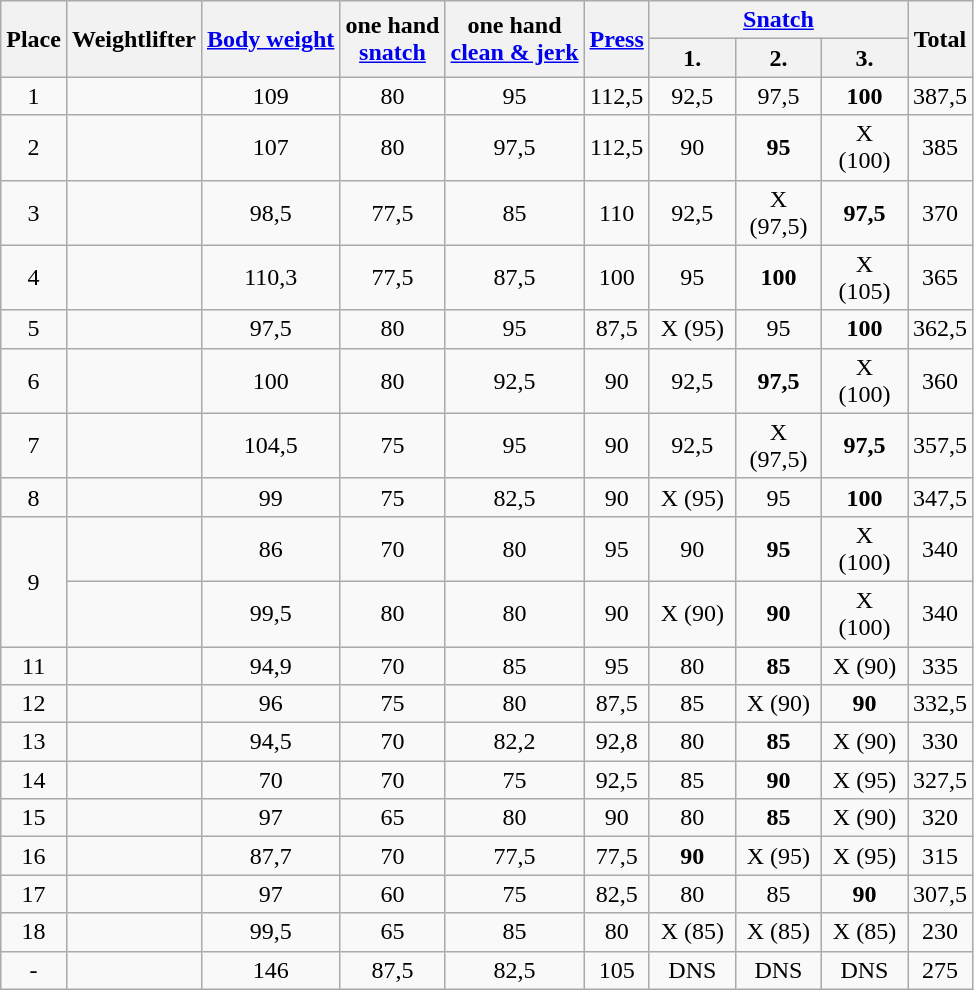<table class=wikitable style="text-align:center">
<tr>
<th rowspan=2>Place</th>
<th rowspan=2>Weightlifter</th>
<th rowspan=2><a href='#'>Body weight</a></th>
<th rowspan=2>one hand<br><a href='#'>snatch</a></th>
<th rowspan=2>one hand<br><a href='#'>clean & jerk</a></th>
<th rowspan=2><a href='#'>Press</a></th>
<th colspan=3><a href='#'>Snatch</a></th>
<th rowspan=2>Total</th>
</tr>
<tr>
<th align=center width=50>1.</th>
<th align=center width=50>2.</th>
<th align=center width=50>3.</th>
</tr>
<tr>
<td>1</td>
<td align=left></td>
<td>109</td>
<td>80</td>
<td>95</td>
<td>112,5</td>
<td>92,5</td>
<td>97,5</td>
<td><strong>100</strong></td>
<td>387,5</td>
</tr>
<tr>
<td>2</td>
<td align=left></td>
<td>107</td>
<td>80</td>
<td>97,5</td>
<td>112,5</td>
<td>90</td>
<td><strong>95</strong></td>
<td>X (100)</td>
<td>385</td>
</tr>
<tr>
<td>3</td>
<td align=left></td>
<td>98,5</td>
<td>77,5</td>
<td>85</td>
<td>110</td>
<td>92,5</td>
<td>X (97,5)</td>
<td><strong>97,5</strong></td>
<td>370</td>
</tr>
<tr>
<td>4</td>
<td align=left></td>
<td>110,3</td>
<td>77,5</td>
<td>87,5</td>
<td>100</td>
<td>95</td>
<td><strong>100</strong></td>
<td>X (105)</td>
<td>365</td>
</tr>
<tr>
<td>5</td>
<td align=left></td>
<td>97,5</td>
<td>80</td>
<td>95</td>
<td>87,5</td>
<td>X (95)</td>
<td>95</td>
<td><strong>100</strong></td>
<td>362,5</td>
</tr>
<tr>
<td>6</td>
<td align=left></td>
<td>100</td>
<td>80</td>
<td>92,5</td>
<td>90</td>
<td>92,5</td>
<td><strong>97,5</strong></td>
<td>X (100)</td>
<td>360</td>
</tr>
<tr>
<td>7</td>
<td align=left></td>
<td>104,5</td>
<td>75</td>
<td>95</td>
<td>90</td>
<td>92,5</td>
<td>X (97,5)</td>
<td><strong>97,5</strong></td>
<td>357,5</td>
</tr>
<tr>
<td>8</td>
<td align=left></td>
<td>99</td>
<td>75</td>
<td>82,5</td>
<td>90</td>
<td>X (95)</td>
<td>95</td>
<td><strong>100</strong></td>
<td>347,5</td>
</tr>
<tr>
<td rowspan=2>9</td>
<td align=left></td>
<td>86</td>
<td>70</td>
<td>80</td>
<td>95</td>
<td>90</td>
<td><strong>95</strong></td>
<td>X (100)</td>
<td>340</td>
</tr>
<tr>
<td align=left></td>
<td>99,5</td>
<td>80</td>
<td>80</td>
<td>90</td>
<td>X (90)</td>
<td><strong>90</strong></td>
<td>X (100)</td>
<td>340</td>
</tr>
<tr>
<td>11</td>
<td align=left></td>
<td>94,9</td>
<td>70</td>
<td>85</td>
<td>95</td>
<td>80</td>
<td><strong>85</strong></td>
<td>X (90)</td>
<td>335</td>
</tr>
<tr>
<td>12</td>
<td align=left></td>
<td>96</td>
<td>75</td>
<td>80</td>
<td>87,5</td>
<td>85</td>
<td>X (90)</td>
<td><strong>90</strong></td>
<td>332,5</td>
</tr>
<tr>
<td>13</td>
<td align=left></td>
<td>94,5</td>
<td>70</td>
<td>82,2</td>
<td>92,8</td>
<td>80</td>
<td><strong>85</strong></td>
<td>X (90)</td>
<td>330</td>
</tr>
<tr>
<td>14</td>
<td align=left></td>
<td>70</td>
<td>70</td>
<td>75</td>
<td>92,5</td>
<td>85</td>
<td><strong>90</strong></td>
<td>X (95)</td>
<td>327,5</td>
</tr>
<tr>
<td>15</td>
<td align=left></td>
<td>97</td>
<td>65</td>
<td>80</td>
<td>90</td>
<td>80</td>
<td><strong>85</strong></td>
<td>X (90)</td>
<td>320</td>
</tr>
<tr>
<td>16</td>
<td align=left></td>
<td>87,7</td>
<td>70</td>
<td>77,5</td>
<td>77,5</td>
<td><strong>90</strong></td>
<td>X (95)</td>
<td>X (95)</td>
<td>315</td>
</tr>
<tr>
<td>17</td>
<td align=left></td>
<td>97</td>
<td>60</td>
<td>75</td>
<td>82,5</td>
<td>80</td>
<td>85</td>
<td><strong>90</strong></td>
<td>307,5</td>
</tr>
<tr>
<td>18</td>
<td align=left></td>
<td>99,5</td>
<td>65</td>
<td>85</td>
<td>80</td>
<td>X (85)</td>
<td>X (85)</td>
<td>X (85)</td>
<td>230</td>
</tr>
<tr>
<td>-</td>
<td align=left></td>
<td>146</td>
<td>87,5</td>
<td>82,5</td>
<td>105</td>
<td>DNS</td>
<td>DNS</td>
<td>DNS</td>
<td>275</td>
</tr>
</table>
